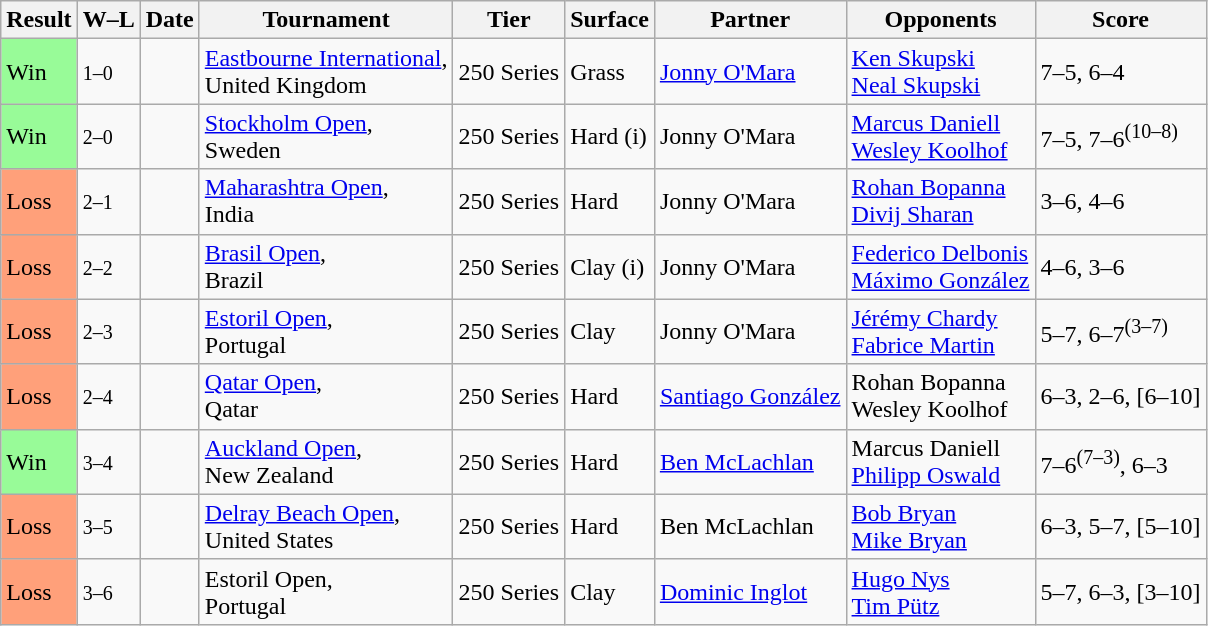<table class="sortable wikitable">
<tr>
<th>Result</th>
<th class="unsortable">W–L</th>
<th>Date</th>
<th>Tournament</th>
<th>Tier</th>
<th>Surface</th>
<th>Partner</th>
<th>Opponents</th>
<th class="unsortable">Score</th>
</tr>
<tr>
<td bgcolor=98FB98>Win</td>
<td><small>1–0</small></td>
<td><a href='#'></a></td>
<td><a href='#'>Eastbourne International</a>, <br>United Kingdom</td>
<td>250 Series</td>
<td>Grass</td>
<td> <a href='#'>Jonny O'Mara</a></td>
<td> <a href='#'>Ken Skupski</a><br> <a href='#'>Neal Skupski</a></td>
<td>7–5, 6–4</td>
</tr>
<tr>
<td bgcolor=98FB98>Win</td>
<td><small>2–0</small></td>
<td><a href='#'></a></td>
<td><a href='#'>Stockholm Open</a>, <br>Sweden</td>
<td>250 Series</td>
<td>Hard (i)</td>
<td> Jonny O'Mara</td>
<td> <a href='#'>Marcus Daniell</a><br> <a href='#'>Wesley Koolhof</a></td>
<td>7–5, 7–6<sup>(10–8)</sup></td>
</tr>
<tr>
<td bgcolor=FFA07A>Loss</td>
<td><small>2–1</small></td>
<td><a href='#'></a></td>
<td><a href='#'>Maharashtra Open</a>, <br>India</td>
<td>250 Series</td>
<td>Hard</td>
<td> Jonny O'Mara</td>
<td> <a href='#'>Rohan Bopanna</a><br> <a href='#'>Divij Sharan</a></td>
<td>3–6, 4–6</td>
</tr>
<tr>
<td bgcolor=FFA07A>Loss</td>
<td><small>2–2</small></td>
<td><a href='#'></a></td>
<td><a href='#'>Brasil Open</a>, <br>Brazil</td>
<td>250 Series</td>
<td>Clay (i)</td>
<td> Jonny O'Mara</td>
<td> <a href='#'>Federico Delbonis</a><br> <a href='#'>Máximo González</a></td>
<td>4–6, 3–6</td>
</tr>
<tr>
<td bgcolor=FFA07A>Loss</td>
<td><small>2–3</small></td>
<td><a href='#'></a></td>
<td><a href='#'>Estoril Open</a>, <br>Portugal</td>
<td>250 Series</td>
<td>Clay</td>
<td> Jonny O'Mara</td>
<td> <a href='#'>Jérémy Chardy</a><br> <a href='#'>Fabrice Martin</a></td>
<td>5–7, 6–7<sup>(3–7)</sup></td>
</tr>
<tr>
<td bgcolor=FFA07A>Loss</td>
<td><small>2–4</small></td>
<td><a href='#'></a></td>
<td><a href='#'>Qatar Open</a>, <br>Qatar</td>
<td>250 Series</td>
<td>Hard</td>
<td> <a href='#'>Santiago González</a></td>
<td> Rohan Bopanna<br> Wesley Koolhof</td>
<td>6–3, 2–6, [6–10]</td>
</tr>
<tr>
<td bgcolor=98FB98>Win</td>
<td><small>3–4</small></td>
<td><a href='#'></a></td>
<td><a href='#'>Auckland Open</a>, <br>New Zealand</td>
<td>250 Series</td>
<td>Hard</td>
<td> <a href='#'>Ben McLachlan</a></td>
<td> Marcus Daniell<br> <a href='#'>Philipp Oswald</a></td>
<td>7–6<sup>(7–3)</sup>, 6–3</td>
</tr>
<tr>
<td bgcolor=FFA07A>Loss</td>
<td><small>3–5</small></td>
<td><a href='#'></a></td>
<td><a href='#'>Delray Beach Open</a>, <br>United States</td>
<td>250 Series</td>
<td>Hard</td>
<td> Ben McLachlan</td>
<td> <a href='#'>Bob Bryan</a><br> <a href='#'>Mike Bryan</a></td>
<td>6–3, 5–7, [5–10]</td>
</tr>
<tr>
<td bgcolor=FFA07A>Loss</td>
<td><small>3–6</small></td>
<td><a href='#'></a></td>
<td>Estoril Open, <br>Portugal</td>
<td>250 Series</td>
<td>Clay</td>
<td> <a href='#'>Dominic Inglot</a></td>
<td> <a href='#'>Hugo Nys</a><br> <a href='#'>Tim Pütz</a></td>
<td>5–7, 6–3, [3–10]</td>
</tr>
</table>
